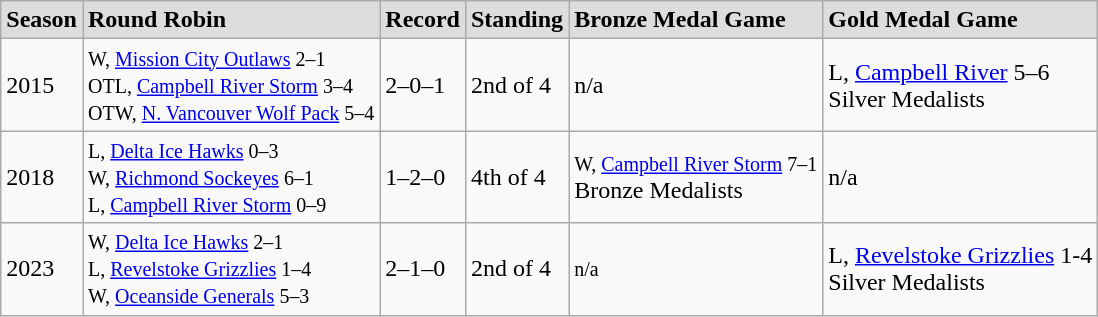<table class="wikitable">
<tr style="font-weight:bold; background-color:#dddddd;">
<td>Season</td>
<td>Round Robin</td>
<td>Record</td>
<td>Standing</td>
<td>Bronze Medal Game</td>
<td>Gold Medal Game</td>
</tr>
<tr>
<td>2015</td>
<td><small> W, <a href='#'>Mission City Outlaws</a> 2–1<br>OTL, <a href='#'>Campbell River Storm</a> 3–4<br>OTW, <a href='#'>N. Vancouver Wolf Pack</a> 5–4</small></td>
<td>2–0–1</td>
<td>2nd of 4</td>
<td>n/a</td>
<td>L, <a href='#'>Campbell River</a> 5–6<br>Silver Medalists</td>
</tr>
<tr>
<td>2018</td>
<td><small> L, <a href='#'>Delta Ice Hawks</a> 0–3<br>W, <a href='#'>Richmond Sockeyes</a> 6–1<br>L, <a href='#'>Campbell River Storm</a> 0–9</small></td>
<td>1–2–0</td>
<td>4th of 4</td>
<td><small>  W, <a href='#'>Campbell River Storm</a> 7–1</small><br> Bronze Medalists</td>
<td>n/a</td>
</tr>
<tr>
<td>2023</td>
<td><small> W, <a href='#'>Delta Ice Hawks</a> 2–1<br>L, <a href='#'>Revelstoke Grizzlies</a> 1–4<br>W, <a href='#'>Oceanside Generals</a> 5–3</small></td>
<td>2–1–0</td>
<td>2nd of 4</td>
<td><small> n/a </small></td>
<td>L, <a href='#'>Revelstoke Grizzlies</a> 1-4<br>Silver Medalists</td>
</tr>
</table>
